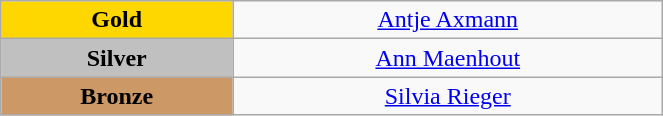<table class="wikitable" style="text-align:center; " width="35%">
<tr>
<td bgcolor="gold"><strong>Gold</strong></td>
<td><a href='#'>Antje Axmann</a><br>  <small><em></em></small></td>
</tr>
<tr>
<td bgcolor="silver"><strong>Silver</strong></td>
<td><a href='#'>Ann Maenhout</a><br>  <small><em></em></small></td>
</tr>
<tr>
<td bgcolor="CC9966"><strong>Bronze</strong></td>
<td><a href='#'>Silvia Rieger</a><br>  <small><em></em></small></td>
</tr>
</table>
